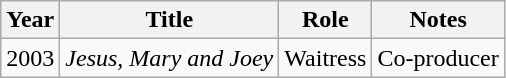<table class="wikitable sortable">
<tr>
<th>Year</th>
<th>Title</th>
<th>Role</th>
<th class="unsortable">Notes</th>
</tr>
<tr>
<td>2003</td>
<td><em>Jesus, Mary and Joey</em></td>
<td>Waitress</td>
<td>Co-producer</td>
</tr>
</table>
